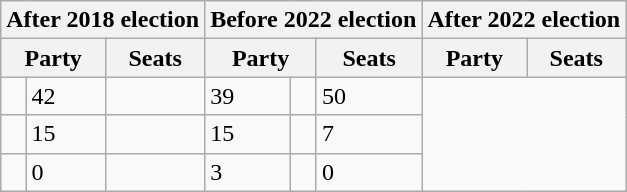<table class="wikitable">
<tr>
<th colspan="3">After 2018 election</th>
<th colspan="3">Before 2022 election</th>
<th colspan="3">After 2022 election</th>
</tr>
<tr>
<th colspan="2">Party</th>
<th>Seats</th>
<th colspan="2">Party</th>
<th>Seats</th>
<th colspan="2">Party</th>
<th>Seats</th>
</tr>
<tr>
<td></td>
<td>42</td>
<td></td>
<td>39</td>
<td></td>
<td>50</td>
</tr>
<tr>
<td></td>
<td>15</td>
<td></td>
<td>15</td>
<td></td>
<td>7</td>
</tr>
<tr>
<td></td>
<td>0</td>
<td></td>
<td>3</td>
<td></td>
<td>0</td>
</tr>
</table>
